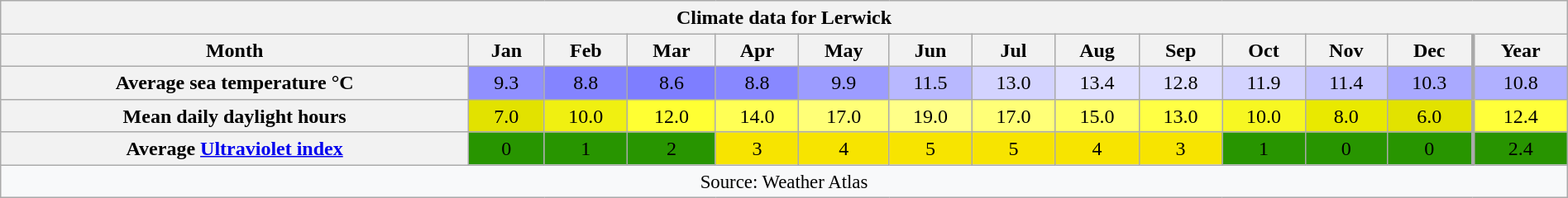<table style="width:100%;text-align:center;line-height:1.2em;margin-left:auto;margin-right:auto" class="wikitable mw-collapsible">
<tr>
<th Colspan=14>Climate data for Lerwick</th>
</tr>
<tr>
<th>Month</th>
<th>Jan</th>
<th>Feb</th>
<th>Mar</th>
<th>Apr</th>
<th>May</th>
<th>Jun</th>
<th>Jul</th>
<th>Aug</th>
<th>Sep</th>
<th>Oct</th>
<th>Nov</th>
<th>Dec</th>
<th style="border-left-width:medium">Year</th>
</tr>
<tr>
<th>Average sea temperature °C</th>
<td style="background:#9090FF;color:#000000;">9.3<br></td>
<td style="background:#8484FF;color:#000000;">8.8<br></td>
<td style="background:#7E7EFF;color:#000000;">8.6<br></td>
<td style="background:#8888FF;color:#000000;">8.8<br></td>
<td style="background:#9C9CFF;color:#000000;">9.9<br></td>
<td style="background:#B8B8FF;color:#000000;">11.5<br></td>
<td style="background:#D3D3FF;color:#000000;">13.0<br></td>
<td style="background:#DFDFFF;color:#000000;">13.4<br></td>
<td style="background:#DEDEFF;color:#000000;">12.8<br></td>
<td style="background:#D3D3FF;color:#000000;">11.9<br></td>
<td style="background:#C4C4FF;color:#000000;">11.4<br></td>
<td style="background:#A9A9FF;color:#000000;">10.3<br></td>
<td style="background:#B0B0FF;color:#000000;border-left-width:medium">10.8<br></td>
</tr>
<tr>
<th>Mean daily daylight hours</th>
<td style="background:#E2E200;color:#000000;">7.0</td>
<td style="background:#F0F011;color:#000000;">10.0</td>
<td style="background:#FFFF33;color:#000000;">12.0</td>
<td style="background:#FFFF55;color:#000000;">14.0</td>
<td style="background:#FFFF77;color:#000000;">17.0</td>
<td style="background:#FFFF88;color:#000000;">19.0</td>
<td style="background:#FFFF77;color:#000000;">17.0</td>
<td style="background:#FFFF66;color:#000000;">15.0</td>
<td style="background:#FFFF44;color:#000000;">13.0</td>
<td style="background:#F7F722;color:#000000;">10.0</td>
<td style="background:#E9E900;color:#000000;">8.0</td>
<td style="background:#E2E200;color:#000000;">6.0</td>
<td style="background:#FFFF3A;color:#000000;border-left-width:medium">12.4</td>
</tr>
<tr>
<th>Average <a href='#'>Ultraviolet index</a></th>
<td style="background:#289500;color:#000000;">0</td>
<td style="background:#289500;color:#000000;">1</td>
<td style="background:#289500;color:#000000;">2</td>
<td style="background:#f7e400;color:#000000;">3</td>
<td style="background:#f7e400;color:#000000;">4</td>
<td style="background:#f7e400;color:#000000;">5</td>
<td style="background:#f7e400;color:#000000;">5</td>
<td style="background:#f7e400;color:#000000;">4</td>
<td style="background:#f7e400;color:#000000;">3</td>
<td style="background:#289500;color:#000000;">1</td>
<td style="background:#289500;color:#000000;">0</td>
<td style="background:#289500;color:#000000;">0</td>
<td style="background:#289400;color:#000000;border-left-width:medium">2.4</td>
</tr>
<tr>
<th Colspan=14 style="background:#f8f9fa;font-weight:normal;font-size:95%;">Source: Weather Atlas</th>
</tr>
</table>
